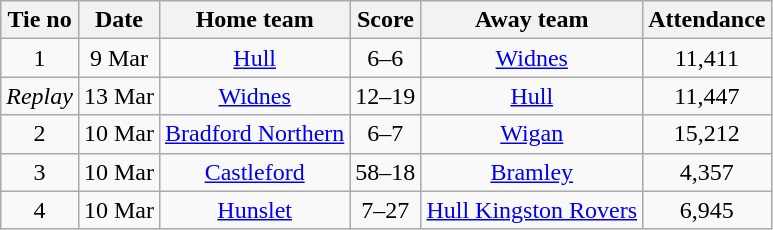<table class="wikitable" style="text-align:center">
<tr>
<th>Tie no</th>
<th>Date</th>
<th>Home team</th>
<th>Score</th>
<th>Away team</th>
<th>Attendance</th>
</tr>
<tr>
<td>1</td>
<td>9 Mar</td>
<td><a href='#'>Hull</a></td>
<td>6–6</td>
<td><a href='#'>Widnes</a></td>
<td>11,411</td>
</tr>
<tr>
<td><em>Replay</em></td>
<td>13 Mar</td>
<td><a href='#'>Widnes</a></td>
<td>12–19</td>
<td><a href='#'>Hull</a></td>
<td>11,447</td>
</tr>
<tr>
<td>2</td>
<td>10 Mar</td>
<td><a href='#'>Bradford Northern</a></td>
<td>6–7</td>
<td><a href='#'>Wigan</a></td>
<td>15,212</td>
</tr>
<tr>
<td>3</td>
<td>10 Mar</td>
<td><a href='#'>Castleford</a></td>
<td>58–18</td>
<td><a href='#'>Bramley</a></td>
<td>4,357</td>
</tr>
<tr>
<td>4</td>
<td>10 Mar</td>
<td><a href='#'>Hunslet</a></td>
<td>7–27</td>
<td><a href='#'>Hull Kingston Rovers</a></td>
<td>6,945</td>
</tr>
</table>
